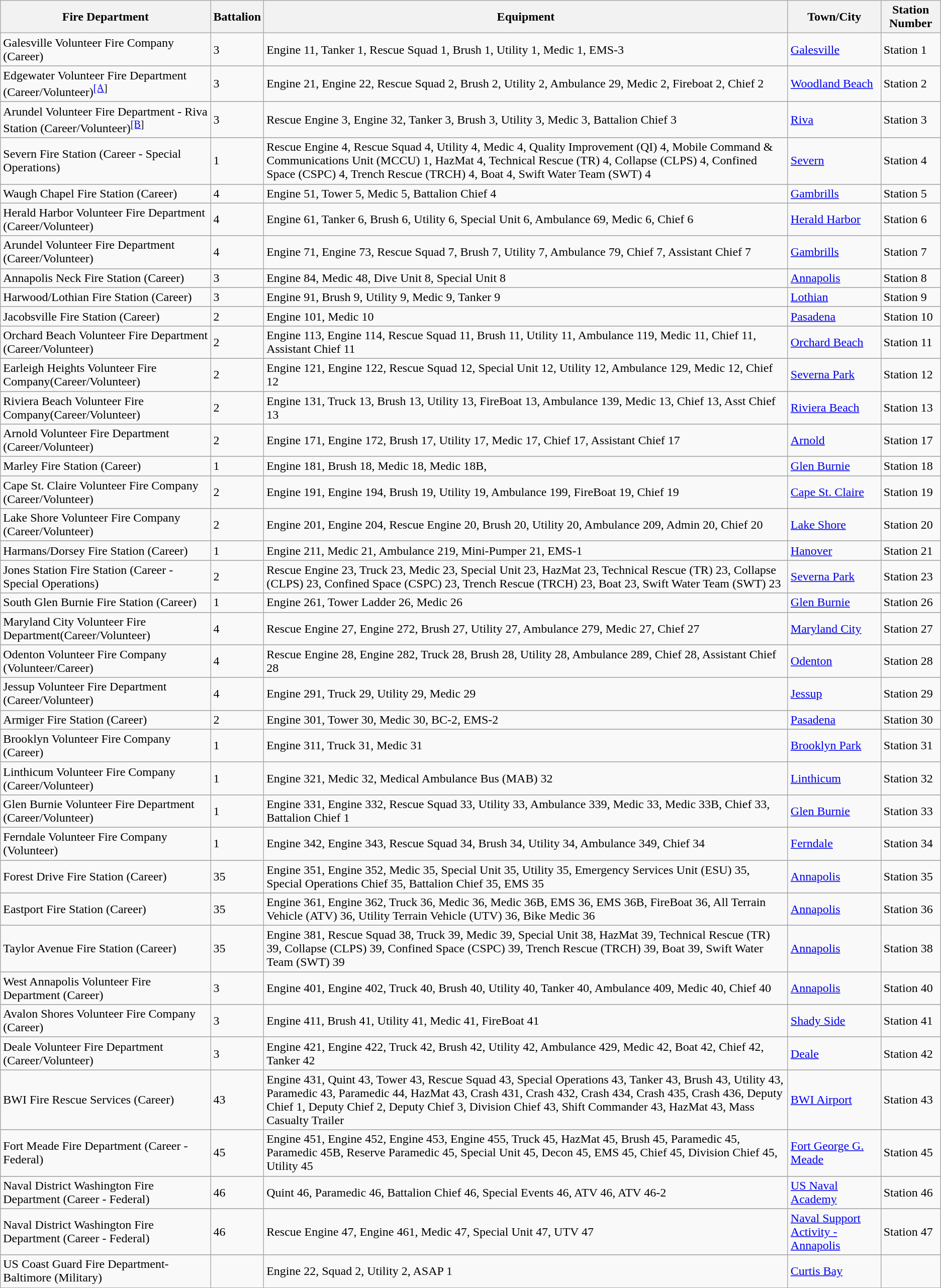<table class="wikitable sortable">
<tr>
<th>Fire Department</th>
<th>Battalion</th>
<th>Equipment</th>
<th>Town/City</th>
<th>Station Number</th>
</tr>
<tr>
<td>Galesville Volunteer Fire Company (Career)</td>
<td>3</td>
<td>Engine 11, Tanker 1, Rescue Squad 1, Brush 1, Utility 1, Medic 1, EMS-3</td>
<td><a href='#'>Galesville</a></td>
<td>Station 1</td>
</tr>
<tr>
</tr>
<tr>
<td>Edgewater Volunteer Fire Department (Career/Volunteer)<sup><a href='#'>[A</a>]</sup></td>
<td>3</td>
<td>Engine 21, Engine 22, Rescue Squad 2, Brush 2, Utility 2, Ambulance 29, Medic 2, Fireboat 2, Chief 2</td>
<td><a href='#'>Woodland Beach</a></td>
<td>Station 2</td>
</tr>
<tr>
</tr>
<tr>
<td>Arundel Volunteer Fire Department - Riva Station (Career/Volunteer)<sup><a href='#'>[B</a>]</sup></td>
<td>3</td>
<td>Rescue Engine 3, Engine 32, Tanker 3, Brush 3, Utility 3, Medic 3, Battalion Chief 3</td>
<td><a href='#'>Riva</a></td>
<td>Station 3</td>
</tr>
<tr>
</tr>
<tr>
<td>Severn Fire Station (Career - Special Operations)</td>
<td>1</td>
<td>Rescue Engine 4, Rescue Squad 4, Utility 4, Medic 4, Quality Improvement (QI) 4, Mobile Command & Communications Unit (MCCU) 1, HazMat 4, Technical Rescue (TR) 4, Collapse (CLPS) 4, Confined Space (CSPC) 4, Trench Rescue (TRCH) 4, Boat 4, Swift Water Team (SWT) 4</td>
<td><a href='#'>Severn</a></td>
<td>Station 4</td>
</tr>
<tr>
</tr>
<tr>
<td>Waugh Chapel Fire Station (Career)</td>
<td>4</td>
<td>Engine 51, Tower 5, Medic 5, Battalion Chief 4</td>
<td><a href='#'>Gambrills</a></td>
<td>Station 5</td>
</tr>
<tr>
</tr>
<tr>
<td>Herald Harbor Volunteer Fire Department (Career/Volunteer)</td>
<td>4</td>
<td>Engine 61, Tanker 6, Brush 6, Utility 6, Special Unit 6, Ambulance 69, Medic 6, Chief 6</td>
<td><a href='#'>Herald Harbor</a></td>
<td>Station 6</td>
</tr>
<tr>
</tr>
<tr>
<td>Arundel Volunteer Fire Department (Career/Volunteer)</td>
<td>4</td>
<td>Engine 71, Engine 73, Rescue Squad 7, Brush 7, Utility 7, Ambulance 79, Chief 7, Assistant Chief 7</td>
<td><a href='#'>Gambrills</a></td>
<td>Station 7</td>
</tr>
<tr>
</tr>
<tr>
<td>Annapolis Neck Fire Station (Career)</td>
<td>3</td>
<td>Engine 84, Medic 48, Dive Unit 8, Special Unit 8</td>
<td><a href='#'>Annapolis</a></td>
<td>Station 8</td>
</tr>
<tr>
</tr>
<tr>
<td>Harwood/Lothian Fire Station (Career)</td>
<td>3</td>
<td>Engine 91, Brush 9, Utility 9, Medic 9, Tanker 9</td>
<td><a href='#'>Lothian</a></td>
<td>Station 9</td>
</tr>
<tr>
</tr>
<tr>
<td>Jacobsville Fire Station (Career)</td>
<td>2</td>
<td>Engine 101, Medic 10</td>
<td><a href='#'>Pasadena</a></td>
<td>Station 10</td>
</tr>
<tr>
</tr>
<tr>
<td>Orchard Beach Volunteer Fire Department (Career/Volunteer)</td>
<td>2</td>
<td>Engine 113, Engine 114, Rescue Squad 11, Brush 11, Utility 11, Ambulance 119, Medic 11, Chief 11, Assistant Chief 11</td>
<td><a href='#'>Orchard Beach</a></td>
<td>Station 11</td>
</tr>
<tr>
</tr>
<tr>
<td>Earleigh Heights Volunteer Fire Company(Career/Volunteer)</td>
<td>2</td>
<td>Engine 121, Engine 122, Rescue Squad 12, Special Unit 12, Utility 12, Ambulance 129, Medic 12, Chief 12</td>
<td><a href='#'>Severna Park</a></td>
<td>Station 12</td>
</tr>
<tr>
</tr>
<tr>
<td>Riviera Beach Volunteer Fire Company(Career/Volunteer)</td>
<td>2</td>
<td>Engine 131, Truck 13, Brush 13, Utility 13, FireBoat 13, Ambulance 139, Medic 13, Chief 13, Asst Chief 13</td>
<td><a href='#'>Riviera Beach</a></td>
<td>Station 13</td>
</tr>
<tr>
</tr>
<tr>
<td>Arnold Volunteer Fire Department (Career/Volunteer)</td>
<td>2</td>
<td>Engine 171, Engine 172, Brush 17, Utility 17, Medic 17, Chief 17, Assistant Chief 17</td>
<td><a href='#'>Arnold</a></td>
<td>Station 17</td>
</tr>
<tr>
</tr>
<tr>
<td>Marley Fire Station (Career)</td>
<td>1</td>
<td>Engine 181, Brush 18, Medic 18, Medic 18B,</td>
<td><a href='#'>Glen Burnie</a></td>
<td>Station 18</td>
</tr>
<tr>
</tr>
<tr>
<td>Cape St. Claire Volunteer Fire Company (Career/Volunteer)</td>
<td>2</td>
<td>Engine 191, Engine 194, Brush 19, Utility 19, Ambulance 199, FireBoat 19, Chief 19</td>
<td><a href='#'>Cape St. Claire</a></td>
<td>Station 19</td>
</tr>
<tr>
</tr>
<tr>
<td>Lake Shore Volunteer Fire Company (Career/Volunteer)</td>
<td>2</td>
<td>Engine 201, Engine 204, Rescue Engine 20, Brush 20, Utility 20, Ambulance 209, Admin 20, Chief 20</td>
<td><a href='#'>Lake Shore</a></td>
<td>Station 20</td>
</tr>
<tr>
</tr>
<tr>
<td>Harmans/Dorsey Fire Station (Career)</td>
<td>1</td>
<td>Engine 211, Medic 21, Ambulance 219, Mini-Pumper 21, EMS-1 </td>
<td><a href='#'>Hanover</a></td>
<td>Station 21</td>
</tr>
<tr>
</tr>
<tr>
<td>Jones Station Fire Station (Career - Special Operations)</td>
<td>2</td>
<td>Rescue Engine 23, Truck 23, Medic 23, Special Unit 23, HazMat 23, Technical Rescue (TR) 23, Collapse (CLPS) 23, Confined Space (CSPC) 23, Trench Rescue (TRCH) 23, Boat 23, Swift Water Team (SWT) 23</td>
<td><a href='#'>Severna Park</a></td>
<td>Station 23</td>
</tr>
<tr>
</tr>
<tr>
<td>South Glen Burnie Fire Station (Career)</td>
<td>1</td>
<td>Engine 261, Tower Ladder 26, Medic 26</td>
<td><a href='#'>Glen Burnie</a></td>
<td>Station 26</td>
</tr>
<tr>
</tr>
<tr>
<td>Maryland City Volunteer Fire Department(Career/Volunteer)</td>
<td>4</td>
<td>Rescue Engine 27, Engine 272, Brush 27, Utility 27, Ambulance 279, Medic 27, Chief 27</td>
<td><a href='#'>Maryland City</a></td>
<td>Station 27</td>
</tr>
<tr>
</tr>
<tr>
<td>Odenton Volunteer Fire Company (Volunteer/Career)</td>
<td>4</td>
<td>Rescue Engine 28, Engine 282, Truck 28, Brush 28, Utility 28, Ambulance 289, Chief 28, Assistant Chief 28</td>
<td><a href='#'>Odenton</a></td>
<td>Station 28</td>
</tr>
<tr>
</tr>
<tr>
<td>Jessup Volunteer Fire Department (Career/Volunteer)</td>
<td>4</td>
<td>Engine 291, Truck 29, Utility 29,  Medic 29</td>
<td><a href='#'>Jessup</a></td>
<td>Station 29</td>
</tr>
<tr>
</tr>
<tr>
<td>Armiger Fire Station (Career)</td>
<td>2</td>
<td>Engine 301, Tower 30, Medic 30, BC-2, EMS-2</td>
<td><a href='#'>Pasadena</a></td>
<td>Station 30</td>
</tr>
<tr>
</tr>
<tr>
<td>Brooklyn Volunteer Fire Company (Career)</td>
<td>1</td>
<td>Engine 311, Truck 31, Medic 31</td>
<td><a href='#'>Brooklyn Park</a></td>
<td>Station 31</td>
</tr>
<tr>
</tr>
<tr>
<td>Linthicum Volunteer Fire Company (Career/Volunteer)</td>
<td>1</td>
<td>Engine 321, Medic 32, Medical Ambulance Bus (MAB) 32</td>
<td><a href='#'>Linthicum</a></td>
<td>Station 32</td>
</tr>
<tr>
</tr>
<tr>
<td>Glen Burnie Volunteer Fire Department (Career/Volunteer)</td>
<td>1</td>
<td>Engine 331, Engine 332, Rescue Squad 33, Utility 33, Ambulance 339, Medic 33, Medic 33B, Chief 33, Battalion Chief 1</td>
<td><a href='#'>Glen Burnie</a></td>
<td>Station 33</td>
</tr>
<tr>
</tr>
<tr>
<td>Ferndale Volunteer Fire Company (Volunteer)</td>
<td>1</td>
<td>Engine 342, Engine 343, Rescue Squad 34, Brush 34, Utility 34, Ambulance 349, Chief 34</td>
<td><a href='#'>Ferndale</a></td>
<td>Station 34</td>
</tr>
<tr>
</tr>
<tr>
<td>Forest Drive Fire Station (Career)</td>
<td>35</td>
<td>Engine 351, Engine 352, Medic 35, Special Unit 35, Utility 35, Emergency Services Unit (ESU) 35, Special Operations Chief 35, Battalion Chief 35, EMS 35</td>
<td><a href='#'>Annapolis</a></td>
<td>Station 35</td>
</tr>
<tr>
</tr>
<tr>
<td>Eastport Fire Station (Career)</td>
<td>35</td>
<td>Engine 361, Engine 362, Truck 36, Medic 36, Medic 36B, EMS 36, EMS 36B, FireBoat 36, All Terrain Vehicle (ATV) 36, Utility Terrain Vehicle (UTV) 36, Bike Medic 36</td>
<td><a href='#'>Annapolis</a></td>
<td>Station 36</td>
</tr>
<tr>
</tr>
<tr>
<td>Taylor Avenue Fire Station (Career)</td>
<td>35</td>
<td>Engine 381, Rescue Squad 38, Truck 39, Medic 39, Special Unit 38, HazMat 39, Technical Rescue (TR) 39, Collapse (CLPS) 39, Confined Space (CSPC) 39, Trench Rescue (TRCH) 39, Boat 39, Swift Water Team (SWT) 39</td>
<td><a href='#'>Annapolis</a></td>
<td>Station 38</td>
</tr>
<tr>
</tr>
<tr>
<td>West Annapolis Volunteer Fire Department (Career)</td>
<td>3</td>
<td>Engine 401, Engine 402, Truck 40, Brush 40, Utility 40, Tanker 40, Ambulance 409, Medic 40, Chief 40</td>
<td><a href='#'>Annapolis</a></td>
<td>Station 40</td>
</tr>
<tr>
</tr>
<tr>
<td>Avalon Shores Volunteer Fire Company (Career)</td>
<td>3</td>
<td>Engine 411, Brush 41, Utility 41, Medic 41, FireBoat 41</td>
<td><a href='#'>Shady Side</a></td>
<td>Station 41</td>
</tr>
<tr>
</tr>
<tr>
<td>Deale Volunteer Fire Department (Career/Volunteer)</td>
<td>3</td>
<td>Engine 421, Engine 422, Truck 42, Brush 42, Utility 42, Ambulance 429, Medic 42, Boat 42, Chief 42, Tanker 42</td>
<td><a href='#'>Deale</a></td>
<td>Station 42</td>
</tr>
<tr>
</tr>
<tr>
<td>BWI Fire Rescue Services (Career)</td>
<td>43</td>
<td>Engine 431, Quint 43, Tower 43, Rescue Squad 43, Special Operations 43, Tanker 43, Brush 43, Utility 43, Paramedic 43, Paramedic 44, HazMat 43, Crash 431, Crash 432, Crash 434, Crash 435, Crash 436, Deputy Chief 1, Deputy Chief 2, Deputy Chief 3, Division Chief 43, Shift Commander 43, HazMat 43, Mass Casualty Trailer</td>
<td><a href='#'>BWI Airport</a></td>
<td>Station 43</td>
</tr>
<tr>
</tr>
<tr>
<td>Fort Meade Fire Department (Career - Federal)</td>
<td>45</td>
<td>Engine 451, Engine 452, Engine 453, Engine 455, Truck 45, HazMat 45, Brush 45, Paramedic 45, Paramedic 45B, Reserve Paramedic 45, Special Unit 45, Decon 45, EMS 45, Chief 45, Division Chief 45, Utility 45</td>
<td><a href='#'>Fort George G. Meade</a></td>
<td>Station 45</td>
</tr>
<tr>
</tr>
<tr>
<td>Naval District Washington Fire Department (Career - Federal)</td>
<td>46</td>
<td>Quint 46, Paramedic 46, Battalion Chief 46, Special Events 46, ATV 46, ATV 46-2</td>
<td><a href='#'>US Naval Academy</a></td>
<td>Station 46</td>
</tr>
<tr>
</tr>
<tr>
<td>Naval District Washington Fire Department (Career - Federal)</td>
<td>46</td>
<td>Rescue Engine 47, Engine 461, Medic 47, Special Unit 47, UTV 47</td>
<td><a href='#'>Naval Support Activity - Annapolis</a></td>
<td>Station 47</td>
</tr>
<tr>
</tr>
<tr>
<td>US Coast Guard Fire Department-Baltimore (Military)</td>
<td></td>
<td>Engine 22, Squad 2, Utility 2, ASAP 1</td>
<td><a href='#'>Curtis Bay</a></td>
<td></td>
</tr>
<tr>
</tr>
</table>
